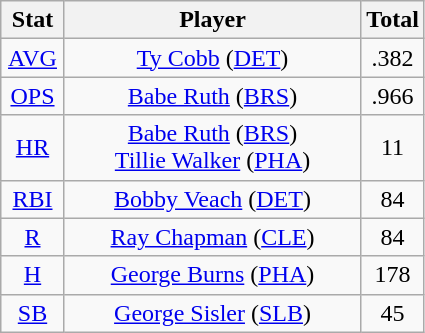<table class="wikitable" style="text-align:center;">
<tr>
<th style="width:15%;">Stat</th>
<th>Player</th>
<th style="width:15%;">Total</th>
</tr>
<tr>
<td><a href='#'>AVG</a></td>
<td><a href='#'>Ty Cobb</a> (<a href='#'>DET</a>)</td>
<td>.382</td>
</tr>
<tr>
<td><a href='#'>OPS</a></td>
<td><a href='#'>Babe Ruth</a> (<a href='#'>BRS</a>)</td>
<td>.966</td>
</tr>
<tr>
<td><a href='#'>HR</a></td>
<td><a href='#'>Babe Ruth</a> (<a href='#'>BRS</a>)<br><a href='#'>Tillie Walker</a> (<a href='#'>PHA</a>)</td>
<td>11</td>
</tr>
<tr>
<td><a href='#'>RBI</a></td>
<td><a href='#'>Bobby Veach</a> (<a href='#'>DET</a>)</td>
<td>84</td>
</tr>
<tr>
<td><a href='#'>R</a></td>
<td><a href='#'>Ray Chapman</a> (<a href='#'>CLE</a>)</td>
<td>84</td>
</tr>
<tr>
<td><a href='#'>H</a></td>
<td><a href='#'>George Burns</a> (<a href='#'>PHA</a>)</td>
<td>178</td>
</tr>
<tr>
<td><a href='#'>SB</a></td>
<td><a href='#'>George Sisler</a> (<a href='#'>SLB</a>)</td>
<td>45</td>
</tr>
</table>
